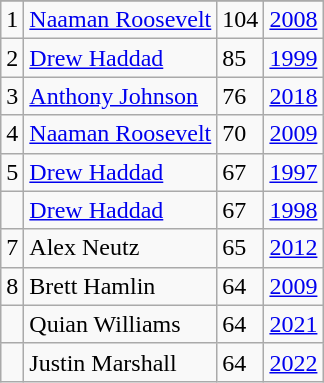<table class="wikitable">
<tr>
</tr>
<tr>
<td>1</td>
<td><a href='#'>Naaman Roosevelt</a></td>
<td>104</td>
<td><a href='#'>2008</a></td>
</tr>
<tr>
<td>2</td>
<td><a href='#'>Drew Haddad</a></td>
<td>85</td>
<td><a href='#'>1999</a></td>
</tr>
<tr>
<td>3</td>
<td><a href='#'>Anthony Johnson</a></td>
<td>76</td>
<td><a href='#'>2018</a></td>
</tr>
<tr>
<td>4</td>
<td><a href='#'>Naaman Roosevelt</a></td>
<td>70</td>
<td><a href='#'>2009</a></td>
</tr>
<tr>
<td>5</td>
<td><a href='#'>Drew Haddad</a></td>
<td>67</td>
<td><a href='#'>1997</a></td>
</tr>
<tr>
<td></td>
<td><a href='#'>Drew Haddad</a></td>
<td>67</td>
<td><a href='#'>1998</a></td>
</tr>
<tr>
<td>7</td>
<td>Alex Neutz</td>
<td>65</td>
<td><a href='#'>2012</a></td>
</tr>
<tr>
<td>8</td>
<td>Brett Hamlin</td>
<td>64</td>
<td><a href='#'>2009</a></td>
</tr>
<tr>
<td></td>
<td>Quian Williams</td>
<td>64</td>
<td><a href='#'>2021</a></td>
</tr>
<tr>
<td></td>
<td>Justin Marshall</td>
<td>64</td>
<td><a href='#'>2022</a></td>
</tr>
</table>
